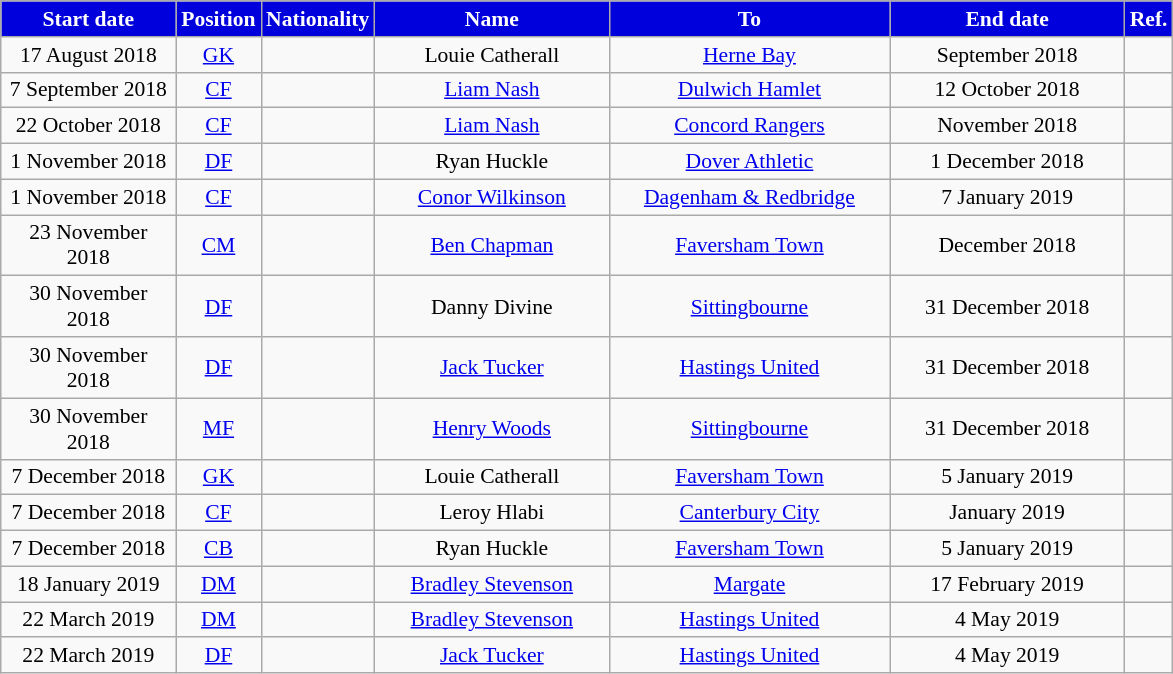<table class="wikitable"  style="text-align:center; font-size:90%; ">
<tr>
<th style="background:#0000DD; color:#FFFFFF; width:110px;">Start date</th>
<th style="background:#0000DD; color:#FFFFFF; width:50px;">Position</th>
<th style="background:#0000DD; color:#FFFFFF; width:50px;">Nationality</th>
<th style="background:#0000DD; color:#FFFFFF; width:150px;">Name</th>
<th style="background:#0000DD; color:#FFFFFF; width:180px;">To</th>
<th style="background:#0000DD; color:#FFFFFF; width:150px;">End date</th>
<th style="background:#0000DD; color:#FFFFFF; width:25px;">Ref.</th>
</tr>
<tr>
<td>17 August 2018</td>
<td><a href='#'>GK</a></td>
<td></td>
<td>Louie Catherall</td>
<td><a href='#'>Herne Bay</a></td>
<td>September 2018</td>
<td></td>
</tr>
<tr>
<td>7 September 2018</td>
<td><a href='#'>CF</a></td>
<td></td>
<td><a href='#'>Liam Nash</a></td>
<td><a href='#'>Dulwich Hamlet</a></td>
<td>12 October 2018</td>
<td></td>
</tr>
<tr>
<td>22 October 2018</td>
<td><a href='#'>CF</a></td>
<td></td>
<td><a href='#'>Liam Nash</a></td>
<td><a href='#'>Concord Rangers</a></td>
<td>November 2018</td>
<td></td>
</tr>
<tr>
<td>1 November 2018</td>
<td><a href='#'>DF</a></td>
<td></td>
<td>Ryan Huckle</td>
<td><a href='#'>Dover Athletic</a></td>
<td>1 December 2018</td>
<td></td>
</tr>
<tr>
<td>1 November 2018</td>
<td><a href='#'>CF</a></td>
<td></td>
<td><a href='#'>Conor Wilkinson</a></td>
<td><a href='#'>Dagenham & Redbridge</a></td>
<td>7 January 2019</td>
<td></td>
</tr>
<tr>
<td>23 November 2018</td>
<td><a href='#'>CM</a></td>
<td></td>
<td><a href='#'>Ben Chapman</a></td>
<td><a href='#'>Faversham Town</a></td>
<td>December 2018</td>
<td></td>
</tr>
<tr>
<td>30 November 2018</td>
<td><a href='#'>DF</a></td>
<td></td>
<td>Danny Divine</td>
<td><a href='#'>Sittingbourne</a></td>
<td>31 December 2018</td>
<td></td>
</tr>
<tr>
<td>30 November 2018</td>
<td><a href='#'>DF</a></td>
<td></td>
<td><a href='#'>Jack Tucker</a></td>
<td><a href='#'>Hastings United</a></td>
<td>31 December 2018</td>
<td></td>
</tr>
<tr>
<td>30 November 2018</td>
<td><a href='#'>MF</a></td>
<td></td>
<td><a href='#'>Henry Woods</a></td>
<td><a href='#'>Sittingbourne</a></td>
<td>31 December 2018</td>
<td></td>
</tr>
<tr>
<td>7 December 2018</td>
<td><a href='#'>GK</a></td>
<td></td>
<td>Louie Catherall</td>
<td><a href='#'>Faversham Town</a></td>
<td>5 January 2019</td>
<td></td>
</tr>
<tr>
<td>7 December 2018</td>
<td><a href='#'>CF</a></td>
<td></td>
<td>Leroy Hlabi</td>
<td><a href='#'>Canterbury City</a></td>
<td>January 2019</td>
<td></td>
</tr>
<tr>
<td>7 December 2018</td>
<td><a href='#'>CB</a></td>
<td></td>
<td>Ryan Huckle</td>
<td><a href='#'>Faversham Town</a></td>
<td>5 January 2019</td>
<td></td>
</tr>
<tr>
<td>18 January 2019</td>
<td><a href='#'>DM</a></td>
<td></td>
<td><a href='#'>Bradley Stevenson</a></td>
<td><a href='#'>Margate</a></td>
<td>17 February 2019</td>
<td></td>
</tr>
<tr>
<td>22 March 2019</td>
<td><a href='#'>DM</a></td>
<td></td>
<td><a href='#'>Bradley Stevenson</a></td>
<td><a href='#'>Hastings United</a></td>
<td>4 May 2019</td>
<td></td>
</tr>
<tr>
<td>22 March 2019</td>
<td><a href='#'>DF</a></td>
<td></td>
<td><a href='#'>Jack Tucker</a></td>
<td><a href='#'>Hastings United</a></td>
<td>4 May 2019</td>
<td></td>
</tr>
</table>
